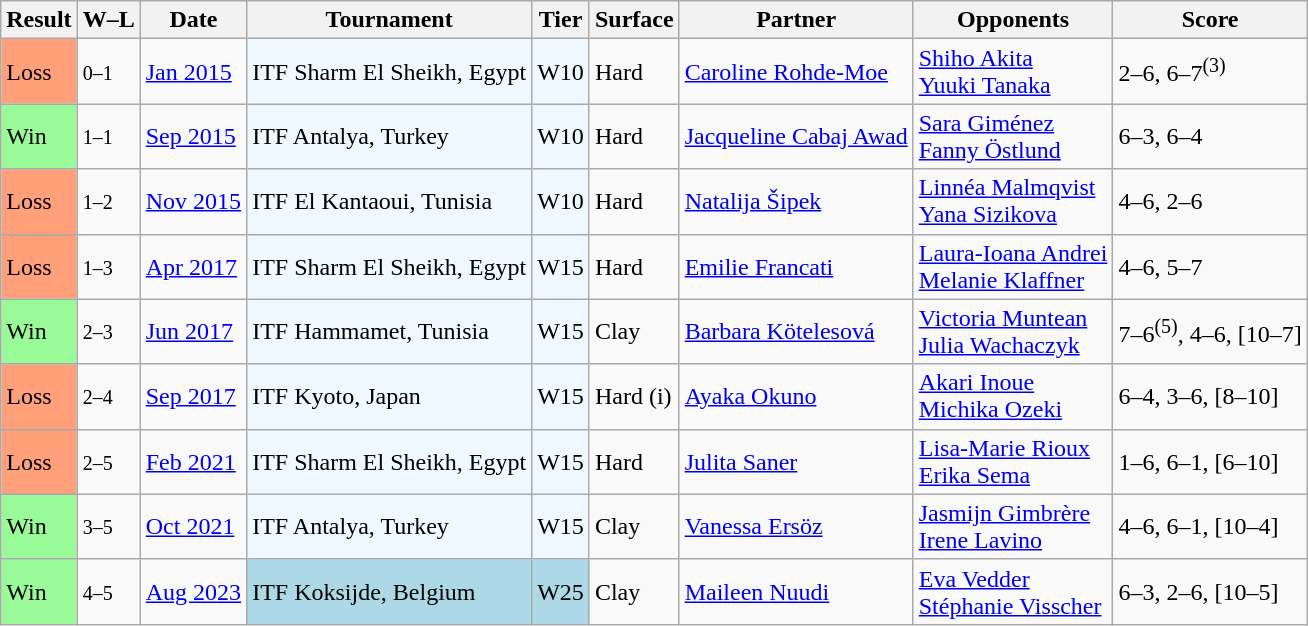<table class="sortable wikitable">
<tr>
<th>Result</th>
<th class=unsortable>W–L</th>
<th>Date</th>
<th>Tournament</th>
<th>Tier</th>
<th>Surface</th>
<th>Partner</th>
<th>Opponents</th>
<th class=unsortable>Score</th>
</tr>
<tr>
<td style="background:#ffa07a;">Loss</td>
<td><small>0–1</small></td>
<td><a href='#'>Jan 2015</a></td>
<td style="background:#f0f8ff;">ITF Sharm El Sheikh, Egypt</td>
<td style="background:#f0f8ff;">W10</td>
<td>Hard</td>
<td> <a href='#'>Caroline Rohde-Moe</a></td>
<td> <a href='#'>Shiho Akita</a> <br>  <a href='#'>Yuuki Tanaka</a></td>
<td>2–6, 6–7<sup>(3)</sup></td>
</tr>
<tr>
<td style="background:#98fb98;">Win</td>
<td><small>1–1</small></td>
<td><a href='#'>Sep 2015</a></td>
<td style="background:#f0f8ff;">ITF Antalya, Turkey</td>
<td style="background:#f0f8ff;">W10</td>
<td>Hard</td>
<td> <a href='#'>Jacqueline Cabaj Awad</a></td>
<td> <a href='#'>Sara Giménez</a> <br>  <a href='#'>Fanny Östlund</a></td>
<td>6–3, 6–4</td>
</tr>
<tr>
<td style="background:#ffa07a;">Loss</td>
<td><small>1–2</small></td>
<td><a href='#'>Nov 2015</a></td>
<td style="background:#f0f8ff;">ITF El Kantaoui, Tunisia</td>
<td style="background:#f0f8ff;">W10</td>
<td>Hard</td>
<td> <a href='#'>Natalija Šipek</a></td>
<td> <a href='#'>Linnéa Malmqvist</a> <br>  <a href='#'>Yana Sizikova</a></td>
<td>4–6, 2–6</td>
</tr>
<tr>
<td style="background:#ffa07a;">Loss</td>
<td><small>1–3</small></td>
<td><a href='#'>Apr 2017</a></td>
<td style="background:#f0f8ff;">ITF Sharm El Sheikh, Egypt</td>
<td style="background:#f0f8ff;">W15</td>
<td>Hard</td>
<td> <a href='#'>Emilie Francati</a></td>
<td> <a href='#'>Laura-Ioana Andrei</a> <br>  <a href='#'>Melanie Klaffner</a></td>
<td>4–6, 5–7</td>
</tr>
<tr>
<td style="background:#98fb98;">Win</td>
<td><small>2–3</small></td>
<td><a href='#'>Jun 2017</a></td>
<td style="background:#f0f8ff;">ITF Hammamet, Tunisia</td>
<td style="background:#f0f8ff;">W15</td>
<td>Clay</td>
<td> <a href='#'>Barbara Kötelesová</a></td>
<td> <a href='#'>Victoria Muntean</a> <br>  <a href='#'>Julia Wachaczyk</a></td>
<td>7–6<sup>(5)</sup>, 4–6, [10–7]</td>
</tr>
<tr>
<td bgcolor="FFA07A">Loss</td>
<td><small>2–4</small></td>
<td><a href='#'>Sep 2017</a></td>
<td style="background:#f0f8ff;">ITF Kyoto, Japan</td>
<td style="background:#f0f8ff;">W15</td>
<td>Hard (i)</td>
<td> <a href='#'>Ayaka Okuno</a></td>
<td> <a href='#'>Akari Inoue</a> <br>  <a href='#'>Michika Ozeki</a></td>
<td>6–4, 3–6, [8–10]</td>
</tr>
<tr>
<td style="background:#ffa07a;">Loss</td>
<td><small>2–5</small></td>
<td><a href='#'>Feb 2021</a></td>
<td style="background:#f0f8ff;">ITF Sharm El Sheikh, Egypt</td>
<td style="background:#f0f8ff;">W15</td>
<td>Hard</td>
<td> <a href='#'>Julita Saner</a></td>
<td> <a href='#'>Lisa-Marie Rioux</a> <br>  <a href='#'>Erika Sema</a></td>
<td>1–6, 6–1, [6–10]</td>
</tr>
<tr>
<td style="background:#98FB98;">Win</td>
<td><small>3–5</small></td>
<td><a href='#'>Oct 2021</a></td>
<td style="background:#f0f8ff;">ITF Antalya, Turkey</td>
<td style="background:#f0f8ff;">W15</td>
<td>Clay</td>
<td> <a href='#'>Vanessa Ersöz</a></td>
<td> <a href='#'>Jasmijn Gimbrère</a> <br>  <a href='#'>Irene Lavino</a></td>
<td>4–6, 6–1, [10–4]</td>
</tr>
<tr>
<td style="background:#98FB98;">Win</td>
<td><small>4–5</small></td>
<td><a href='#'>Aug 2023</a></td>
<td style="background:lightblue;">ITF Koksijde, Belgium</td>
<td style="background:lightblue;">W25</td>
<td>Clay</td>
<td> <a href='#'>Maileen Nuudi</a></td>
<td> <a href='#'>Eva Vedder</a> <br>  <a href='#'>Stéphanie Visscher</a></td>
<td>6–3, 2–6, [10–5]</td>
</tr>
</table>
